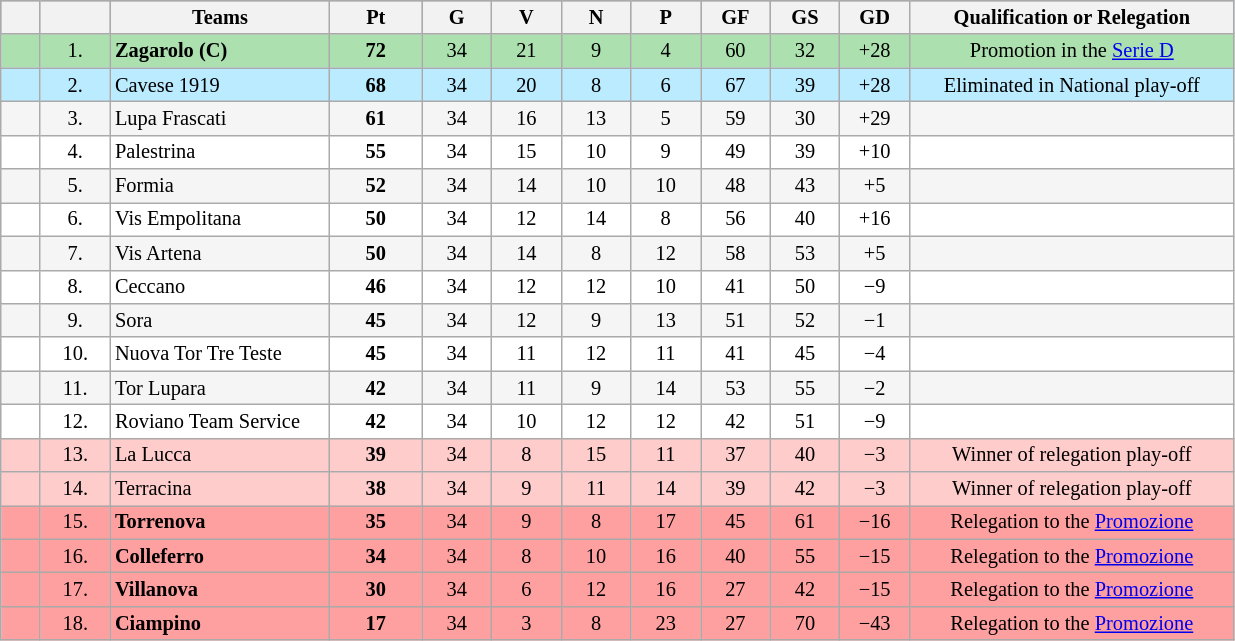<table class="wikitable sortable" align="center" style="font-size: 85%; border-collapse:collapse" border="0" cellspacing="0" cellpadding="2">
<tr align=center bgcolor=#98A1B2>
<th width=20></th>
<th width=40></th>
<th width=140><span>Teams</span></th>
<th width=55><span>Pt</span></th>
<th width=40><span>G</span></th>
<th width=40><span>V</span></th>
<th width=40><span>N</span></th>
<th width=40><span>P</span></th>
<th width=40><span>GF</span></th>
<th width=40><span>GS</span></th>
<th width=40><span>GD</span></th>
<th width=210><span>Qualification or Relegation</span></th>
</tr>
<tr align=center style="background:#ACE1AF;">
<td></td>
<td>1.</td>
<td style="text-align:left;"><strong>Zagarolo</strong> <strong>(C)</strong></td>
<td><strong>72</strong></td>
<td>34</td>
<td>21</td>
<td>9</td>
<td>4</td>
<td>60</td>
<td>32</td>
<td>+28</td>
<td>Promotion in the <a href='#'>Serie D</a></td>
</tr>
<tr align=center style="background:#BBEBFF;">
<td></td>
<td>2.</td>
<td style="text-align:left;">Cavese 1919</td>
<td><strong>68</strong></td>
<td>34</td>
<td>20</td>
<td>8</td>
<td>6</td>
<td>67</td>
<td>39</td>
<td>+28</td>
<td>Eliminated in National play-off</td>
</tr>
<tr align=center style="background:#F5F5F5;">
<td></td>
<td>3.</td>
<td style="text-align:left;">Lupa Frascati</td>
<td><strong>61</strong></td>
<td>34</td>
<td>16</td>
<td>13</td>
<td>5</td>
<td>59</td>
<td>30</td>
<td>+29</td>
<td></td>
</tr>
<tr align=center style="background:#FFFFFF;">
<td></td>
<td>4.</td>
<td style="text-align:left;">Palestrina</td>
<td><strong>55</strong></td>
<td>34</td>
<td>15</td>
<td>10</td>
<td>9</td>
<td>49</td>
<td>39</td>
<td>+10</td>
<td></td>
</tr>
<tr align=center style="background:#F5F5F5;">
<td></td>
<td>5.</td>
<td style="text-align:left;">Formia</td>
<td><strong>52</strong></td>
<td>34</td>
<td>14</td>
<td>10</td>
<td>10</td>
<td>48</td>
<td>43</td>
<td>+5</td>
<td></td>
</tr>
<tr align=center style="background:#FFFFFF;">
<td></td>
<td>6.</td>
<td style="text-align:left;">Vis Empolitana</td>
<td><strong>50</strong></td>
<td>34</td>
<td>12</td>
<td>14</td>
<td>8</td>
<td>56</td>
<td>40</td>
<td>+16</td>
<td></td>
</tr>
<tr align=center style="background:#F5F5F5;">
<td></td>
<td>7.</td>
<td style="text-align:left;">Vis Artena</td>
<td><strong>50</strong></td>
<td>34</td>
<td>14</td>
<td>8</td>
<td>12</td>
<td>58</td>
<td>53</td>
<td>+5</td>
<td></td>
</tr>
<tr align=center style="background:#FFFFFF;">
<td></td>
<td>8.</td>
<td style="text-align:left;">Ceccano</td>
<td><strong>46</strong></td>
<td>34</td>
<td>12</td>
<td>12</td>
<td>10</td>
<td>41</td>
<td>50</td>
<td>−9</td>
<td></td>
</tr>
<tr align=center style="background:#F5F5F5;">
<td></td>
<td>9.</td>
<td style="text-align:left;">Sora</td>
<td><strong>45</strong></td>
<td>34</td>
<td>12</td>
<td>9</td>
<td>13</td>
<td>51</td>
<td>52</td>
<td>−1</td>
<td></td>
</tr>
<tr align=center style="background:#FFFFFF;">
<td></td>
<td>10.</td>
<td style="text-align:left;">Nuova Tor Tre Teste</td>
<td><strong>45</strong></td>
<td>34</td>
<td>11</td>
<td>12</td>
<td>11</td>
<td>41</td>
<td>45</td>
<td>−4</td>
<td></td>
</tr>
<tr align=center style="background:#F5F5F5;">
<td></td>
<td>11.</td>
<td style="text-align:left;">Tor Lupara</td>
<td><strong>42</strong></td>
<td>34</td>
<td>11</td>
<td>9</td>
<td>14</td>
<td>53</td>
<td>55</td>
<td>−2</td>
<td></td>
</tr>
<tr align=center style="background:#FFFFFF;">
<td></td>
<td>12.</td>
<td style="text-align:left;">Roviano Team Service</td>
<td><strong>42</strong></td>
<td>34</td>
<td>10</td>
<td>12</td>
<td>12</td>
<td>42</td>
<td>51</td>
<td>−9</td>
<td></td>
</tr>
<tr align=center style="background:#FFCCCC;">
<td></td>
<td>13.</td>
<td style="text-align:left;">La Lucca</td>
<td><strong>39</strong></td>
<td>34</td>
<td>8</td>
<td>15</td>
<td>11</td>
<td>37</td>
<td>40</td>
<td>−3</td>
<td>Winner of relegation play-off</td>
</tr>
<tr align=center style="background:#FFCCCC;">
<td></td>
<td>14.</td>
<td style="text-align:left;">Terracina</td>
<td><strong>38</strong></td>
<td>34</td>
<td>9</td>
<td>11</td>
<td>14</td>
<td>39</td>
<td>42</td>
<td>−3</td>
<td>Winner of relegation play-off</td>
</tr>
<tr align=center style="background:#FFA0A0;">
<td></td>
<td>15.</td>
<td style="text-align:left;"><strong>Torrenova</strong></td>
<td><strong>35</strong></td>
<td>34</td>
<td>9</td>
<td>8</td>
<td>17</td>
<td>45</td>
<td>61</td>
<td>−16</td>
<td>Relegation to the <a href='#'>Promozione</a></td>
</tr>
<tr align=center style="background:#FFA0A0;">
<td></td>
<td>16.</td>
<td style="text-align:left;"><strong>Colleferro</strong></td>
<td><strong>34</strong></td>
<td>34</td>
<td>8</td>
<td>10</td>
<td>16</td>
<td>40</td>
<td>55</td>
<td>−15</td>
<td>Relegation to the <a href='#'>Promozione</a></td>
</tr>
<tr align=center style="background:#FFA0A0;">
<td></td>
<td>17.</td>
<td style="text-align:left;"><strong>Villanova</strong></td>
<td><strong>30</strong></td>
<td>34</td>
<td>6</td>
<td>12</td>
<td>16</td>
<td>27</td>
<td>42</td>
<td>−15</td>
<td>Relegation to the <a href='#'>Promozione</a></td>
</tr>
<tr align=center style="background:#FFA0A0;">
<td></td>
<td>18.</td>
<td style="text-align:left;"><strong>Ciampino</strong></td>
<td><strong>17</strong></td>
<td>34</td>
<td>3</td>
<td>8</td>
<td>23</td>
<td>27</td>
<td>70</td>
<td>−43</td>
<td>Relegation to the <a href='#'>Promozione</a></td>
</tr>
</table>
